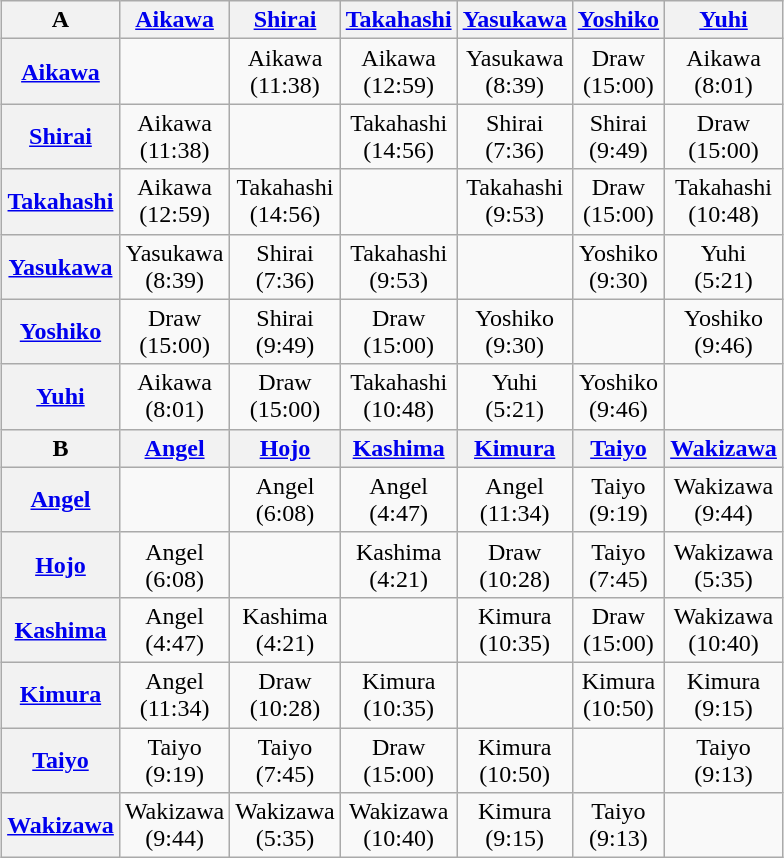<table class="wikitable" style="text-align:center; margin: 1em auto 1em auto;" width="25%">
<tr>
<th>A</th>
<th><a href='#'>Aikawa</a></th>
<th><a href='#'>Shirai</a></th>
<th><a href='#'>Takahashi</a></th>
<th><a href='#'>Yasukawa</a></th>
<th><a href='#'>Yoshiko</a></th>
<th><a href='#'>Yuhi</a></th>
</tr>
<tr>
<th><a href='#'>Aikawa</a></th>
<td></td>
<td>Aikawa<br>(11:38)</td>
<td>Aikawa<br>(12:59)</td>
<td>Yasukawa<br>(8:39)</td>
<td>Draw<br>(15:00)</td>
<td>Aikawa<br>(8:01)</td>
</tr>
<tr>
<th><a href='#'>Shirai</a></th>
<td>Aikawa<br>(11:38)</td>
<td></td>
<td>Takahashi<br>(14:56)</td>
<td>Shirai<br>(7:36)</td>
<td>Shirai<br>(9:49)</td>
<td>Draw<br>(15:00)</td>
</tr>
<tr>
<th><a href='#'>Takahashi</a></th>
<td>Aikawa<br>(12:59)</td>
<td>Takahashi<br>(14:56)</td>
<td></td>
<td>Takahashi<br>(9:53)</td>
<td>Draw<br>(15:00)</td>
<td>Takahashi<br>(10:48)</td>
</tr>
<tr>
<th><a href='#'>Yasukawa</a></th>
<td>Yasukawa<br>(8:39)</td>
<td>Shirai<br>(7:36)</td>
<td>Takahashi<br>(9:53)</td>
<td></td>
<td>Yoshiko<br>(9:30)</td>
<td>Yuhi<br>(5:21)</td>
</tr>
<tr>
<th><a href='#'>Yoshiko</a></th>
<td>Draw<br>(15:00)</td>
<td>Shirai<br>(9:49)</td>
<td>Draw<br>(15:00)</td>
<td>Yoshiko<br>(9:30)</td>
<td></td>
<td>Yoshiko<br>(9:46)</td>
</tr>
<tr>
<th><a href='#'>Yuhi</a></th>
<td>Aikawa<br>(8:01)</td>
<td>Draw<br>(15:00)</td>
<td>Takahashi<br>(10:48)</td>
<td>Yuhi<br>(5:21)</td>
<td>Yoshiko<br>(9:46)</td>
<td></td>
</tr>
<tr>
<th>B</th>
<th><a href='#'>Angel</a></th>
<th><a href='#'>Hojo</a></th>
<th><a href='#'>Kashima</a></th>
<th><a href='#'>Kimura</a></th>
<th><a href='#'>Taiyo</a></th>
<th><a href='#'>Wakizawa</a></th>
</tr>
<tr>
<th><a href='#'>Angel</a></th>
<td></td>
<td>Angel<br>(6:08)</td>
<td>Angel<br>(4:47)</td>
<td>Angel<br>(11:34)</td>
<td>Taiyo<br>(9:19)</td>
<td>Wakizawa<br>(9:44)</td>
</tr>
<tr>
<th><a href='#'>Hojo</a></th>
<td>Angel<br>(6:08)</td>
<td></td>
<td>Kashima<br>(4:21)</td>
<td>Draw<br>(10:28)</td>
<td>Taiyo<br>(7:45)</td>
<td>Wakizawa<br>(5:35)</td>
</tr>
<tr>
<th><a href='#'>Kashima</a></th>
<td>Angel<br>(4:47)</td>
<td>Kashima<br>(4:21)</td>
<td></td>
<td>Kimura<br>(10:35)</td>
<td>Draw<br>(15:00)</td>
<td>Wakizawa<br>(10:40)</td>
</tr>
<tr>
<th><a href='#'>Kimura</a></th>
<td>Angel<br>(11:34)</td>
<td>Draw<br>(10:28)</td>
<td>Kimura<br>(10:35)</td>
<td></td>
<td>Kimura<br>(10:50)</td>
<td>Kimura<br>(9:15)</td>
</tr>
<tr>
<th><a href='#'>Taiyo</a></th>
<td>Taiyo<br>(9:19)</td>
<td>Taiyo<br>(7:45)</td>
<td>Draw<br>(15:00)</td>
<td>Kimura<br>(10:50)</td>
<td></td>
<td>Taiyo<br>(9:13)</td>
</tr>
<tr>
<th><a href='#'>Wakizawa</a></th>
<td>Wakizawa<br>(9:44)</td>
<td>Wakizawa<br>(5:35)</td>
<td>Wakizawa<br>(10:40)</td>
<td>Kimura<br>(9:15)</td>
<td>Taiyo<br>(9:13)</td>
<td></td>
</tr>
</table>
